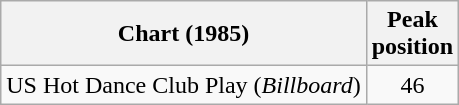<table class="wikitable">
<tr>
<th>Chart (1985)</th>
<th>Peak <br>position</th>
</tr>
<tr>
<td>US Hot Dance Club Play (<em>Billboard</em>)</td>
<td align=center>46</td>
</tr>
</table>
